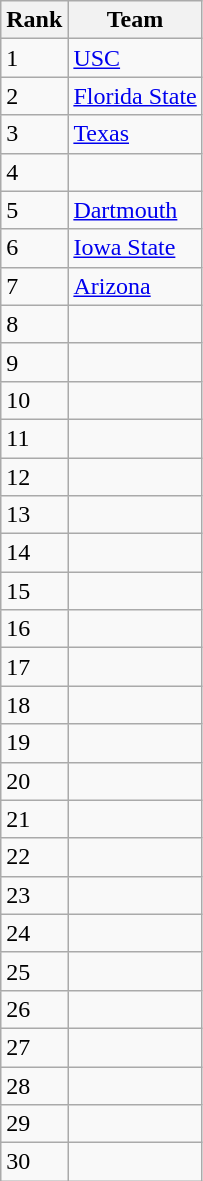<table class=wikitable>
<tr>
<th>Rank</th>
<th>Team</th>
</tr>
<tr>
<td>1</td>
<td><a href='#'>USC</a></td>
</tr>
<tr>
<td>2</td>
<td><a href='#'>Florida State</a></td>
</tr>
<tr>
<td>3</td>
<td><a href='#'>Texas</a></td>
</tr>
<tr>
<td>4</td>
<td></td>
</tr>
<tr>
<td>5</td>
<td><a href='#'>Dartmouth</a></td>
</tr>
<tr>
<td>6</td>
<td><a href='#'>Iowa State</a></td>
</tr>
<tr>
<td>7</td>
<td><a href='#'>Arizona</a></td>
</tr>
<tr>
<td>8</td>
<td></td>
</tr>
<tr>
<td>9</td>
<td></td>
</tr>
<tr>
<td>10</td>
<td></td>
</tr>
<tr>
<td>11</td>
<td></td>
</tr>
<tr>
<td>12</td>
<td></td>
</tr>
<tr>
<td>13</td>
<td></td>
</tr>
<tr>
<td>14</td>
<td></td>
</tr>
<tr>
<td>15</td>
<td></td>
</tr>
<tr>
<td>16</td>
<td></td>
</tr>
<tr>
<td>17</td>
<td></td>
</tr>
<tr>
<td>18</td>
<td></td>
</tr>
<tr>
<td>19</td>
<td></td>
</tr>
<tr>
<td>20</td>
<td></td>
</tr>
<tr>
<td>21</td>
<td></td>
</tr>
<tr>
<td>22</td>
<td></td>
</tr>
<tr>
<td>23</td>
<td></td>
</tr>
<tr>
<td>24</td>
<td></td>
</tr>
<tr>
<td>25</td>
<td></td>
</tr>
<tr>
<td>26</td>
<td></td>
</tr>
<tr>
<td>27</td>
<td></td>
</tr>
<tr>
<td>28</td>
<td></td>
</tr>
<tr>
<td>29</td>
<td></td>
</tr>
<tr>
<td>30</td>
<td></td>
</tr>
</table>
